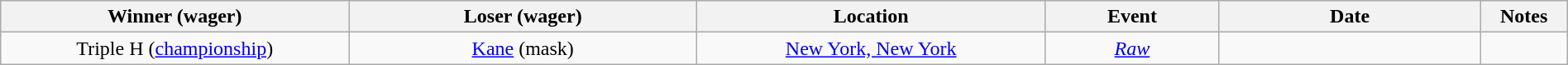<table class="wikitable" style="width:100%; text-align:center;">
<tr>
<th style="width:20%;">Winner (wager)</th>
<th style="width:20%;">Loser (wager)</th>
<th style="width:20%;">Location</th>
<th style="width:10%;">Event</th>
<th style="width:15%;">Date</th>
<th width=5%>Notes</th>
</tr>
<tr>
<td>Triple H (<a href='#'>championship</a>)</td>
<td><a href='#'>Kane</a> (mask)</td>
<td><a href='#'>New York, New York</a></td>
<td><em><a href='#'>Raw</a></em></td>
<td></td>
<td></td>
</tr>
</table>
